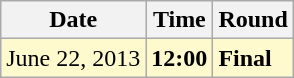<table class="wikitable">
<tr>
<th>Date</th>
<th>Time</th>
<th>Round</th>
</tr>
<tr style=background:lemonchiffon>
<td>June 22, 2013</td>
<td><strong>12:00</strong></td>
<td><strong>Final</strong></td>
</tr>
</table>
